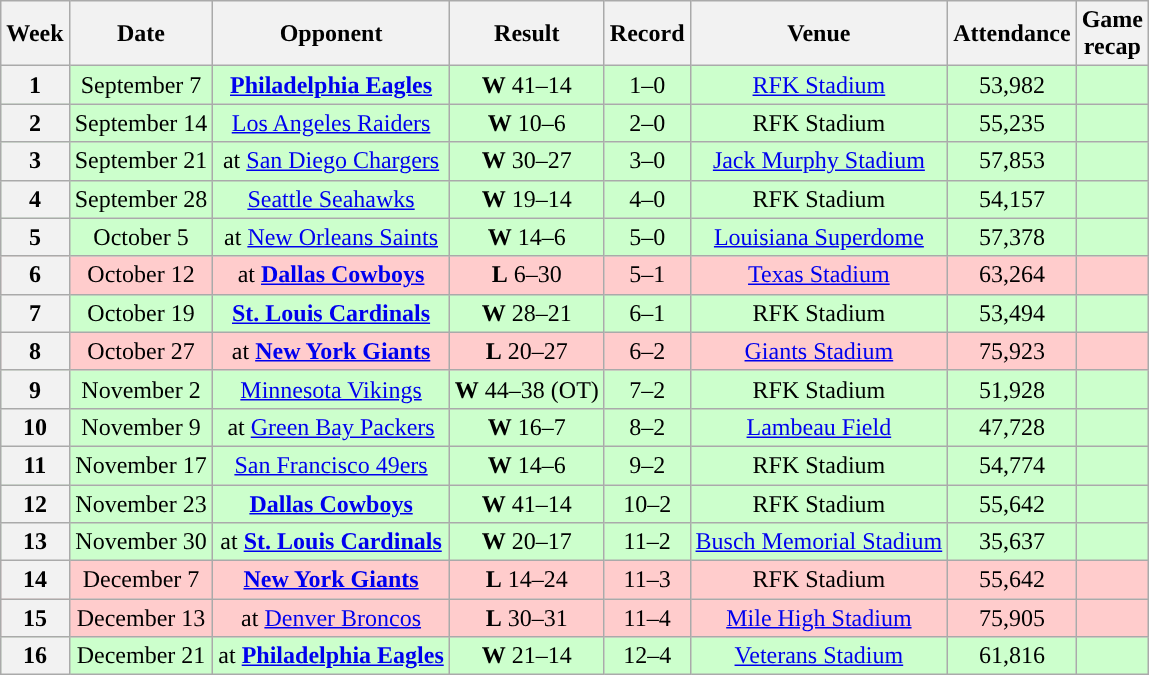<table class="wikitable" style="text-align:center">
<tr>
<th>Week</th>
<th>Date</th>
<th>Opponent</th>
<th>Result</th>
<th>Record</th>
<th>Venue</th>
<th>Attendance</th>
<th>Game<br>recap</th>
</tr>
<tr style="background:#cfc">
<th>1</th>
<td>September 7</td>
<td><strong><a href='#'>Philadelphia Eagles</a></strong></td>
<td><strong>W</strong> 41–14</td>
<td>1–0</td>
<td><a href='#'>RFK Stadium</a></td>
<td>53,982</td>
<td></td>
</tr>
<tr style="background:#cfc">
<th>2</th>
<td>September 14</td>
<td><a href='#'>Los Angeles Raiders</a></td>
<td><strong>W</strong> 10–6</td>
<td>2–0</td>
<td>RFK Stadium</td>
<td>55,235</td>
<td></td>
</tr>
<tr style="background:#cfc">
<th>3</th>
<td>September 21</td>
<td>at <a href='#'>San Diego Chargers</a></td>
<td><strong>W</strong> 30–27</td>
<td>3–0</td>
<td><a href='#'>Jack Murphy Stadium</a></td>
<td>57,853</td>
<td></td>
</tr>
<tr style="background:#cfc">
<th>4</th>
<td>September 28</td>
<td><a href='#'>Seattle Seahawks</a></td>
<td><strong>W</strong> 19–14</td>
<td>4–0</td>
<td>RFK Stadium</td>
<td>54,157</td>
<td></td>
</tr>
<tr style="background:#cfc">
<th>5</th>
<td>October 5</td>
<td>at <a href='#'>New Orleans Saints</a></td>
<td><strong>W</strong> 14–6</td>
<td>5–0</td>
<td><a href='#'>Louisiana Superdome</a></td>
<td>57,378</td>
<td></td>
</tr>
<tr style="background:#fcc">
<th>6</th>
<td>October 12</td>
<td>at <strong><a href='#'>Dallas Cowboys</a></strong></td>
<td><strong>L</strong> 6–30</td>
<td>5–1</td>
<td><a href='#'>Texas Stadium</a></td>
<td>63,264</td>
<td></td>
</tr>
<tr style="background:#cfc">
<th>7</th>
<td>October 19</td>
<td><strong><a href='#'>St. Louis Cardinals</a></strong></td>
<td><strong>W</strong> 28–21</td>
<td>6–1</td>
<td>RFK Stadium</td>
<td>53,494</td>
<td></td>
</tr>
<tr style="background:#fcc">
<th>8</th>
<td>October 27</td>
<td>at <strong><a href='#'>New York Giants</a></strong></td>
<td><strong>L</strong> 20–27</td>
<td>6–2</td>
<td><a href='#'>Giants Stadium</a></td>
<td>75,923</td>
<td></td>
</tr>
<tr style="background:#cfc">
<th>9</th>
<td>November 2</td>
<td><a href='#'>Minnesota Vikings</a></td>
<td><strong>W</strong> 44–38 (OT)</td>
<td>7–2</td>
<td>RFK Stadium</td>
<td>51,928</td>
<td></td>
</tr>
<tr style="background:#cfc">
<th>10</th>
<td>November 9</td>
<td>at <a href='#'>Green Bay Packers</a></td>
<td><strong>W</strong> 16–7</td>
<td>8–2</td>
<td><a href='#'>Lambeau Field</a></td>
<td>47,728</td>
<td></td>
</tr>
<tr style="background:#cfc">
<th>11</th>
<td>November 17</td>
<td><a href='#'>San Francisco 49ers</a></td>
<td><strong>W</strong> 14–6</td>
<td>9–2</td>
<td>RFK Stadium</td>
<td>54,774</td>
<td></td>
</tr>
<tr style="background:#cfc">
<th>12</th>
<td>November 23</td>
<td><strong><a href='#'>Dallas Cowboys</a></strong></td>
<td><strong>W</strong> 41–14</td>
<td>10–2</td>
<td>RFK Stadium</td>
<td>55,642</td>
<td></td>
</tr>
<tr style="background:#cfc">
<th>13</th>
<td>November 30</td>
<td>at <strong><a href='#'>St. Louis Cardinals</a></strong></td>
<td><strong>W</strong> 20–17</td>
<td>11–2</td>
<td><a href='#'>Busch Memorial Stadium</a></td>
<td>35,637</td>
<td></td>
</tr>
<tr style="background:#fcc">
<th>14</th>
<td>December 7</td>
<td><strong><a href='#'>New York Giants</a></strong></td>
<td><strong>L</strong> 14–24</td>
<td>11–3</td>
<td>RFK Stadium</td>
<td>55,642</td>
<td></td>
</tr>
<tr style="background:#fcc">
<th>15</th>
<td>December 13</td>
<td>at <a href='#'>Denver Broncos</a></td>
<td><strong>L</strong> 30–31</td>
<td>11–4</td>
<td><a href='#'>Mile High Stadium</a></td>
<td>75,905</td>
<td></td>
</tr>
<tr style="background:#cfc">
<th>16</th>
<td>December 21</td>
<td>at <strong><a href='#'>Philadelphia Eagles</a></strong></td>
<td><strong>W</strong> 21–14</td>
<td>12–4</td>
<td><a href='#'>Veterans Stadium</a></td>
<td>61,816</td>
<td></td>
</tr>
</table>
